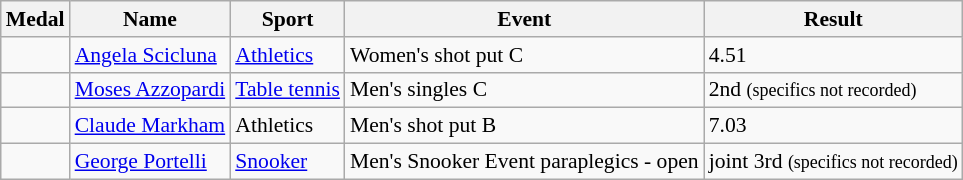<table class="wikitable sortable" style="font-size:90%">
<tr>
<th>Medal</th>
<th>Name</th>
<th>Sport</th>
<th>Event</th>
<th>Result</th>
</tr>
<tr>
<td></td>
<td><a href='#'>Angela Scicluna</a></td>
<td><a href='#'>Athletics</a></td>
<td>Women's shot put C</td>
<td>4.51</td>
</tr>
<tr>
<td></td>
<td><a href='#'>Moses Azzopardi</a></td>
<td><a href='#'>Table tennis</a></td>
<td>Men's singles C</td>
<td>2nd <small>(specifics not recorded)</small></td>
</tr>
<tr>
<td></td>
<td><a href='#'>Claude Markham</a></td>
<td>Athletics</td>
<td>Men's shot put B</td>
<td>7.03</td>
</tr>
<tr>
<td></td>
<td><a href='#'>George Portelli</a></td>
<td><a href='#'>Snooker</a></td>
<td>Men's Snooker Event paraplegics - open</td>
<td>joint 3rd <small>(specifics not recorded)</small></td>
</tr>
</table>
